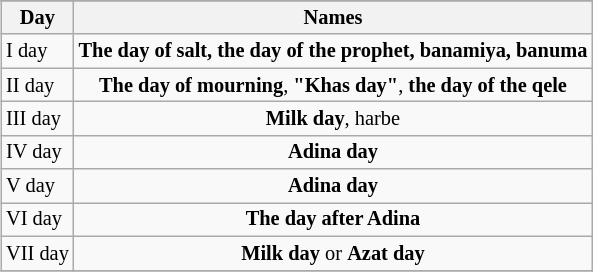<table class="sortable wikitable" style="margin:0 0 0.5em 1em; float:right; font-size:85%;">
<tr>
</tr>
<tr>
<th>Day</th>
<th data-sort-type="number">Names</th>
</tr>
<tr>
<td>I day</td>
<td style="text-align:center;"><strong>The day of salt, the day of the prophet, banamiya, banuma</strong></td>
</tr>
<tr>
<td>II day</td>
<td style="text-align:center;"><strong>The day of mourning</strong>, <strong>"Khas day"</strong>, <strong>the day of the qele</strong></td>
</tr>
<tr>
<td>III day</td>
<td style="text-align:center;"><strong>Milk day</strong>, harbe</td>
</tr>
<tr>
<td>IV day</td>
<td style="text-align:center;"><strong>Adina day</strong></td>
</tr>
<tr>
<td>V day</td>
<td style="text-align:center;"><strong>Adina day</strong></td>
</tr>
<tr>
<td>VI day</td>
<td style="text-align:center;"><strong>The day after Adina</strong></td>
</tr>
<tr>
<td>VII day</td>
<td style="text-align:center;"><strong>Milk day</strong> or <strong>Azat day</strong></td>
</tr>
<tr>
</tr>
</table>
